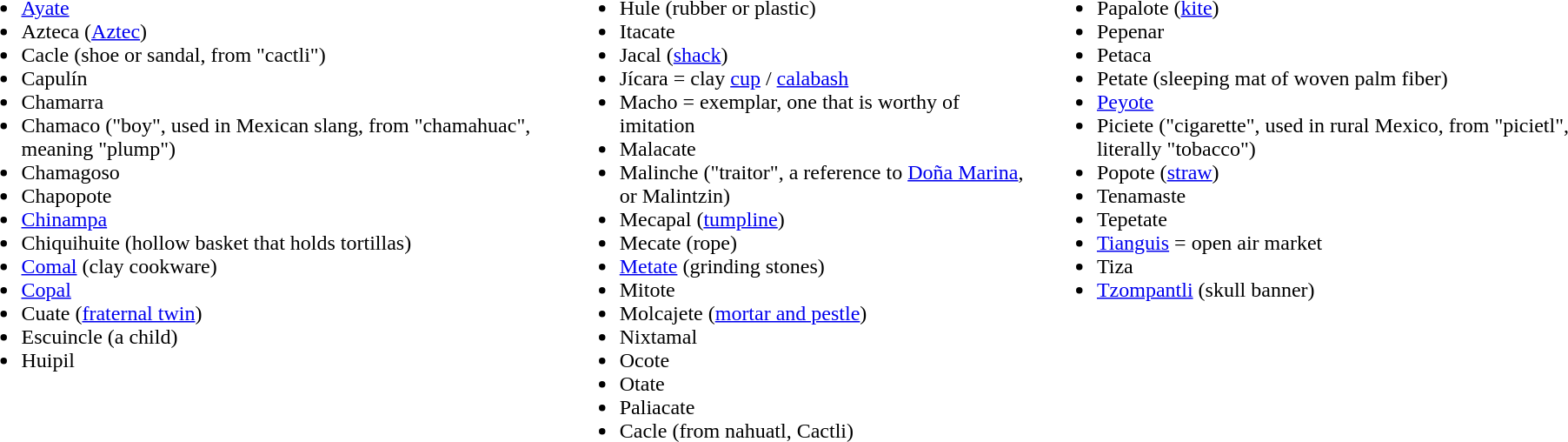<table>
<tr valign=top>
<td><br><ul><li><a href='#'>Ayate</a></li><li>Azteca (<a href='#'>Aztec</a>)</li><li>Cacle (shoe or sandal, from "cactli")</li><li>Capulín</li><li>Chamarra</li><li>Chamaco ("boy", used in Mexican slang, from "chamahuac", meaning "plump")</li><li>Chamagoso</li><li>Chapopote</li><li><a href='#'>Chinampa</a></li><li>Chiquihuite (hollow basket that holds tortillas)</li><li><a href='#'>Comal</a> (clay cookware)</li><li><a href='#'>Copal</a></li><li>Cuate (<a href='#'>fraternal twin</a>)</li><li>Escuincle (a child)</li><li>Huipil</li></ul></td>
<td><br><ul><li>Hule (rubber or plastic)</li><li>Itacate</li><li>Jacal (<a href='#'>shack</a>)</li><li>Jícara = clay <a href='#'>cup</a> / <a href='#'>calabash</a></li><li>Macho = exemplar, one that is worthy of imitation</li><li>Malacate</li><li>Malinche ("traitor", a reference to <a href='#'>Doña Marina</a>, or Malintzin)</li><li>Mecapal (<a href='#'>tumpline</a>)</li><li>Mecate (rope)</li><li><a href='#'>Metate</a> (grinding stones)</li><li>Mitote</li><li>Molcajete (<a href='#'>mortar and pestle</a>)</li><li>Nixtamal</li><li>Ocote</li><li>Otate</li><li>Paliacate</li><li>Cacle (from nahuatl, Cactli)</li></ul></td>
<td><br><ul><li>Papalote (<a href='#'>kite</a>)</li><li>Pepenar</li><li>Petaca</li><li>Petate (sleeping mat of woven palm fiber)</li><li><a href='#'>Peyote</a></li><li>Piciete ("cigarette", used in rural Mexico, from "picietl", literally "tobacco")</li><li>Popote (<a href='#'>straw</a>)</li><li>Tenamaste</li><li>Tepetate</li><li><a href='#'>Tianguis</a> = open air market</li><li>Tiza</li><li><a href='#'>Tzompantli</a> (skull banner)</li></ul></td>
</tr>
</table>
